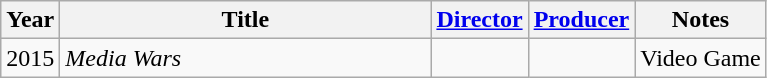<table class="wikitable sortable">
<tr>
<th>Year</th>
<th style="width:240px;">Title</th>
<th><a href='#'>Director</a></th>
<th><a href='#'>Producer</a></th>
<th>Notes</th>
</tr>
<tr>
<td>2015</td>
<td><em>Media Wars</em></td>
<td></td>
<td></td>
<td>Video Game</td>
</tr>
</table>
